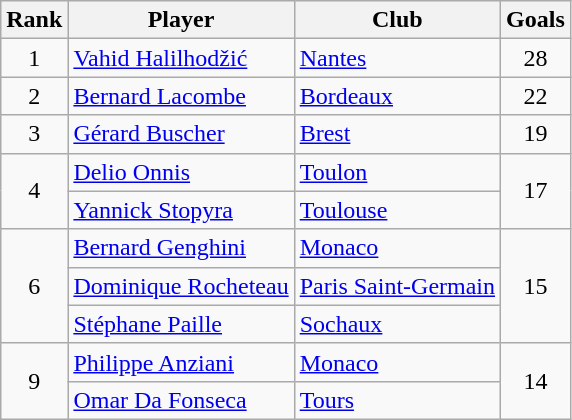<table class="wikitable" style="text-align:center">
<tr>
<th>Rank</th>
<th>Player</th>
<th>Club</th>
<th>Goals</th>
</tr>
<tr>
<td>1</td>
<td align="left"> <a href='#'>Vahid Halilhodžić</a></td>
<td align="left"><a href='#'>Nantes</a></td>
<td>28</td>
</tr>
<tr>
<td>2</td>
<td align="left"> <a href='#'>Bernard Lacombe</a></td>
<td align="left"><a href='#'>Bordeaux</a></td>
<td>22</td>
</tr>
<tr>
<td>3</td>
<td align="left"> <a href='#'>Gérard Buscher</a></td>
<td align="left"><a href='#'>Brest</a></td>
<td>19</td>
</tr>
<tr>
<td rowspan="2">4</td>
<td align="left"> <a href='#'>Delio Onnis</a></td>
<td align="left"><a href='#'>Toulon</a></td>
<td rowspan="2">17</td>
</tr>
<tr>
<td align="left"> <a href='#'>Yannick Stopyra</a></td>
<td align="left"><a href='#'>Toulouse</a></td>
</tr>
<tr>
<td rowspan="3">6</td>
<td align="left"> <a href='#'>Bernard Genghini</a></td>
<td align="left"><a href='#'>Monaco</a></td>
<td rowspan="3">15</td>
</tr>
<tr>
<td align="left"> <a href='#'>Dominique Rocheteau</a></td>
<td align="left"><a href='#'>Paris Saint-Germain</a></td>
</tr>
<tr>
<td align="left"> <a href='#'>Stéphane Paille</a></td>
<td align="left"><a href='#'>Sochaux</a></td>
</tr>
<tr>
<td rowspan="2">9</td>
<td align="left"> <a href='#'>Philippe Anziani</a></td>
<td align="left"><a href='#'>Monaco</a></td>
<td rowspan="2">14</td>
</tr>
<tr>
<td align="left"> <a href='#'>Omar Da Fonseca</a></td>
<td align="left"><a href='#'>Tours</a></td>
</tr>
</table>
